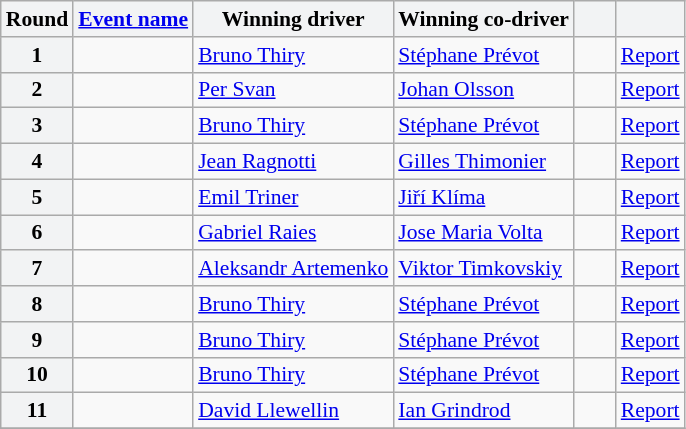<table class="wikitable" style="font-size:90%;">
<tr>
<th style="background-color:#f2f3f4">Round</th>
<th style="background-color:#f2f3f4"><a href='#'>Event name</a></th>
<th style="background-color:#f2f3f4">Winning driver</th>
<th style="background-color:#f2f3f4">Winning co-driver</th>
<th style="background-color:#f2f3f4"></th>
<th style="background-color:#f2f3f4" class="unsortable"></th>
</tr>
<tr>
<th style="background-color:#f2f3f4">1</th>
<td style="padding-right:24px"></td>
<td> <a href='#'>Bruno Thiry</a></td>
<td> <a href='#'>Stéphane Prévot</a></td>
<td style="padding-right:24px"></td>
<td><a href='#'>Report</a></td>
</tr>
<tr>
<th style="background-color:#f2f3f4">2</th>
<td style="padding-right:24px"></td>
<td> <a href='#'>Per Svan</a></td>
<td> <a href='#'>Johan Olsson</a></td>
<td style="padding-right:24px"></td>
<td><a href='#'>Report</a></td>
</tr>
<tr>
<th style="background-color:#f2f3f4">3</th>
<td style="padding-right:24px"></td>
<td> <a href='#'>Bruno Thiry</a></td>
<td> <a href='#'>Stéphane Prévot</a></td>
<td style="padding-right:24px"></td>
<td><a href='#'>Report</a></td>
</tr>
<tr>
<th style="background-color:#f2f3f4">4</th>
<td style="padding-right:24px"></td>
<td> <a href='#'>Jean Ragnotti</a></td>
<td> <a href='#'>Gilles Thimonier</a></td>
<td style="padding-right:24px"></td>
<td><a href='#'>Report</a></td>
</tr>
<tr>
<th style="background-color:#f2f3f4">5</th>
<td style="padding-right:24px"></td>
<td> <a href='#'>Emil Triner</a></td>
<td> <a href='#'>Jiří Klíma</a></td>
<td style="padding-right:24px"></td>
<td><a href='#'>Report</a></td>
</tr>
<tr>
<th style="background-color:#f2f3f4">6</th>
<td style="padding-right:24px"></td>
<td> <a href='#'>Gabriel Raies</a></td>
<td> <a href='#'>Jose Maria Volta</a></td>
<td style="padding-right:24px"></td>
<td><a href='#'>Report</a></td>
</tr>
<tr>
<th style="background-color:#f2f3f4">7</th>
<td style="padding-right:24px"></td>
<td> <a href='#'>Aleksandr Artemenko</a></td>
<td> <a href='#'>Viktor Timkovskiy</a></td>
<td style="padding-right:24px"></td>
<td><a href='#'>Report</a></td>
</tr>
<tr>
<th style="background-color:#f2f3f4">8</th>
<td style="padding-right:24px"></td>
<td> <a href='#'>Bruno Thiry</a></td>
<td> <a href='#'>Stéphane Prévot</a></td>
<td style="padding-right:24px"></td>
<td><a href='#'>Report</a></td>
</tr>
<tr>
<th style="background-color:#f2f3f4">9</th>
<td style="padding-right:24px"></td>
<td> <a href='#'>Bruno Thiry</a></td>
<td> <a href='#'>Stéphane Prévot</a></td>
<td style="padding-right:24px"></td>
<td><a href='#'>Report</a></td>
</tr>
<tr>
<th style="background-color:#f2f3f4">10</th>
<td style="padding-right:24px"></td>
<td> <a href='#'>Bruno Thiry</a></td>
<td> <a href='#'>Stéphane Prévot</a></td>
<td style="padding-right:24px"></td>
<td><a href='#'>Report</a></td>
</tr>
<tr>
<th style="background-color:#f2f3f4">11</th>
<td style="padding-right:24px"></td>
<td> <a href='#'>David Llewellin</a></td>
<td> <a href='#'>Ian Grindrod</a></td>
<td style="padding-right:24px"></td>
<td><a href='#'>Report</a></td>
</tr>
<tr>
</tr>
</table>
